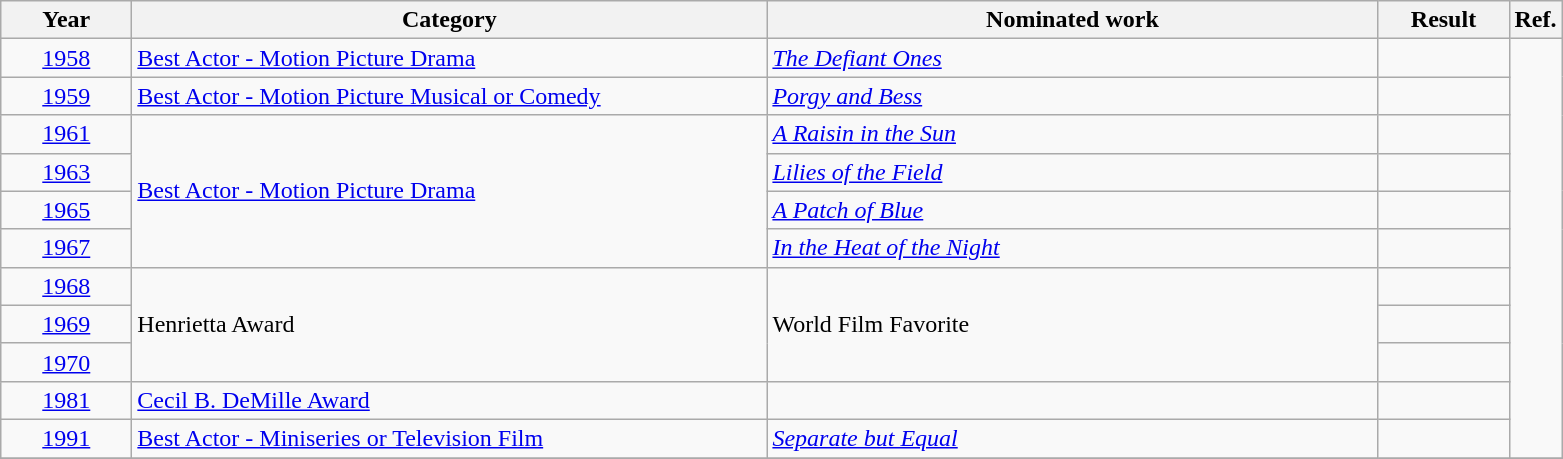<table class=wikitable>
<tr>
<th scope="col" style="width:5em;">Year</th>
<th scope="col" style="width:26em;">Category</th>
<th scope="col" style="width:25em;">Nominated work</th>
<th scope="col" style="width:5em;">Result</th>
<th>Ref.</th>
</tr>
<tr>
<td style="text-align:center;"><a href='#'>1958</a></td>
<td><a href='#'>Best Actor - Motion Picture Drama</a></td>
<td><em><a href='#'>The Defiant Ones</a></em></td>
<td></td>
<td rowspan=11></td>
</tr>
<tr>
<td style="text-align:center;"><a href='#'>1959</a></td>
<td><a href='#'>Best Actor - Motion Picture Musical or Comedy</a></td>
<td><em><a href='#'>Porgy and Bess</a></em></td>
<td></td>
</tr>
<tr>
<td style="text-align:center;"><a href='#'>1961</a></td>
<td rowspan=4><a href='#'>Best Actor - Motion Picture Drama</a></td>
<td><em><a href='#'>A Raisin in the Sun</a></em></td>
<td></td>
</tr>
<tr>
<td style="text-align:center;"><a href='#'>1963</a></td>
<td><em><a href='#'>Lilies of the Field</a></em></td>
<td></td>
</tr>
<tr>
<td style="text-align:center;"><a href='#'>1965</a></td>
<td><em><a href='#'>A Patch of Blue</a></em></td>
<td></td>
</tr>
<tr>
<td style="text-align:center;"><a href='#'>1967</a></td>
<td><em><a href='#'>In the Heat of the Night</a></em></td>
<td></td>
</tr>
<tr>
<td style="text-align:center;"><a href='#'>1968</a></td>
<td rowspan=3>Henrietta Award</td>
<td rowspan=3>World Film Favorite</td>
<td></td>
</tr>
<tr>
<td style="text-align:center;"><a href='#'>1969</a></td>
<td></td>
</tr>
<tr>
<td style="text-align:center;"><a href='#'>1970</a></td>
<td></td>
</tr>
<tr>
<td style="text-align:center;"><a href='#'>1981</a></td>
<td><a href='#'>Cecil B. DeMille Award</a></td>
<td></td>
<td></td>
</tr>
<tr>
<td style="text-align:center;"><a href='#'>1991</a></td>
<td><a href='#'>Best Actor - Miniseries or Television Film</a></td>
<td><em><a href='#'>Separate but Equal</a></em></td>
<td></td>
</tr>
<tr>
</tr>
</table>
